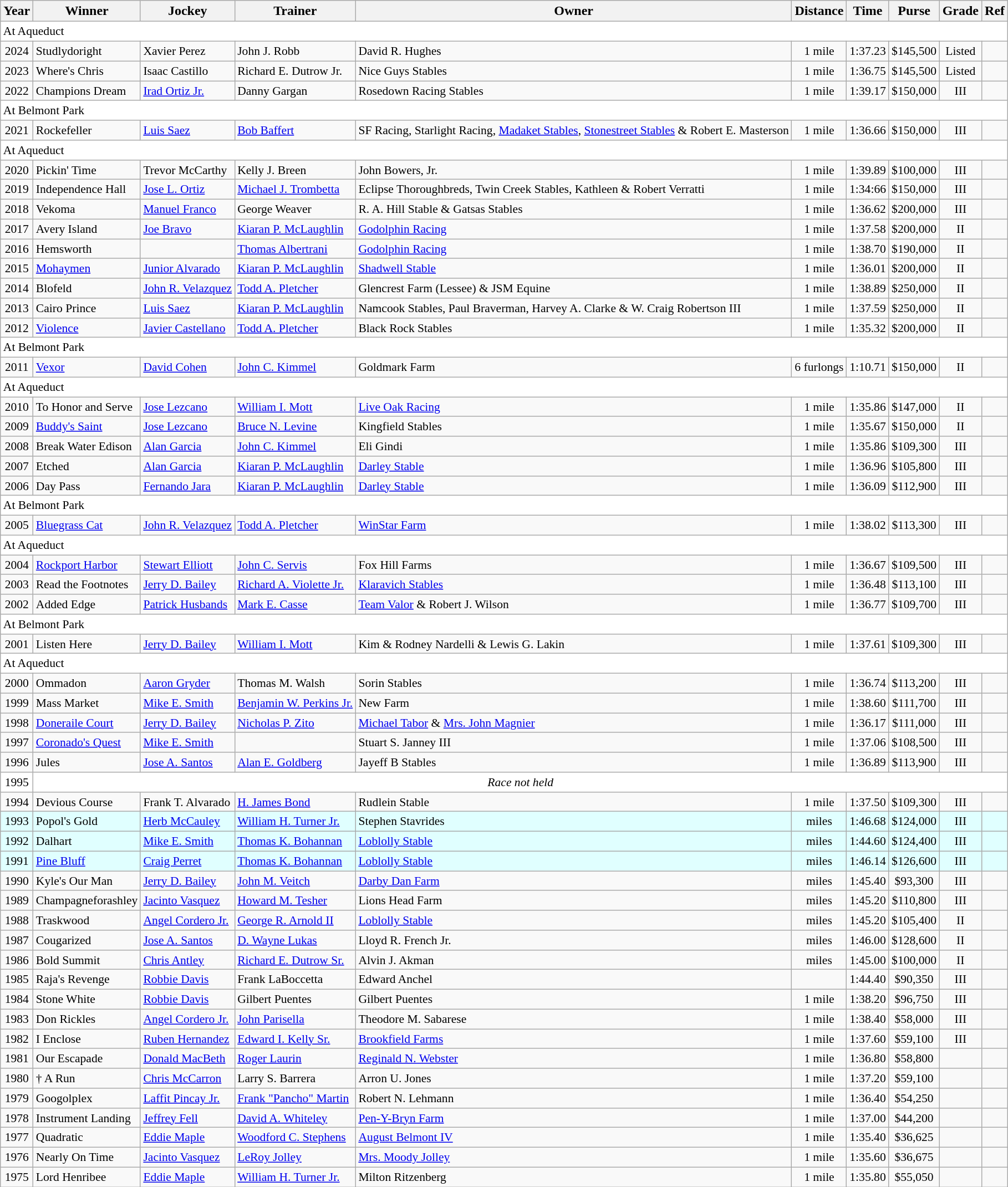<table class="wikitable sortable">
<tr>
<th>Year</th>
<th>Winner</th>
<th>Jockey</th>
<th>Trainer</th>
<th>Owner</th>
<th>Distance</th>
<th>Time</th>
<th>Purse</th>
<th>Grade</th>
<th>Ref</th>
</tr>
<tr style="font-size:90%; background-color:white">
<td align="left" colspan="10">At Aqueduct</td>
</tr>
<tr style="font-size:90%;">
<td align=center>2024</td>
<td>Studlydoright</td>
<td>Xavier Perez</td>
<td>John J. Robb</td>
<td>David R. Hughes</td>
<td align=center>1 mile</td>
<td align=center>1:37.23</td>
<td align=center>$145,500</td>
<td align=center>Listed</td>
<td></td>
</tr>
<tr style="font-size:90%;">
<td align=center>2023</td>
<td>Where's Chris</td>
<td>Isaac Castillo</td>
<td>Richard E. Dutrow Jr.</td>
<td>Nice Guys Stables</td>
<td align=center>1 mile</td>
<td align=center>1:36.75</td>
<td align=center>$145,500</td>
<td align=center>Listed</td>
<td></td>
</tr>
<tr style="font-size:90%;">
<td align=center>2022</td>
<td>Champions Dream</td>
<td><a href='#'>Irad Ortiz Jr.</a></td>
<td>Danny Gargan</td>
<td>Rosedown Racing Stables</td>
<td align=center>1 mile</td>
<td align=center>1:39.17</td>
<td align=center>$150,000</td>
<td align=center>III</td>
<td></td>
</tr>
<tr style="font-size:90%; background-color:white">
<td align="left" colspan=11>At Belmont Park</td>
</tr>
<tr style="font-size:90%;">
<td align=center>2021</td>
<td>Rockefeller</td>
<td><a href='#'>Luis Saez</a></td>
<td><a href='#'>Bob Baffert</a></td>
<td>SF Racing, Starlight Racing, <a href='#'>Madaket Stables</a>, <a href='#'>Stonestreet Stables</a> & Robert E. Masterson</td>
<td align=center>1 mile</td>
<td align=center>1:36.66</td>
<td align=center>$150,000</td>
<td align=center>III</td>
<td></td>
</tr>
<tr style="font-size:90%; background-color:white">
<td align="left" colspan=11>At Aqueduct</td>
</tr>
<tr style="font-size:90%;">
<td align=center>2020</td>
<td>Pickin' Time</td>
<td>Trevor McCarthy</td>
<td>Kelly J. Breen</td>
<td>John Bowers, Jr.</td>
<td align=center>1 mile</td>
<td align=center>1:39.89</td>
<td align=center>$100,000</td>
<td align=center>III</td>
<td></td>
</tr>
<tr style="font-size:90%;">
<td align=center>2019</td>
<td>Independence Hall</td>
<td><a href='#'>Jose L. Ortiz</a></td>
<td><a href='#'>Michael J. Trombetta</a></td>
<td>Eclipse Thoroughbreds, Twin Creek Stables, Kathleen & Robert Verratti</td>
<td align=center>1 mile</td>
<td align=center>1:34:66</td>
<td align=center>$150,000</td>
<td align=center>III</td>
<td></td>
</tr>
<tr style="font-size:90%;">
<td align=center>2018</td>
<td>Vekoma</td>
<td><a href='#'>Manuel Franco</a></td>
<td>George Weaver</td>
<td>R. A. Hill Stable & Gatsas Stables</td>
<td align=center>1 mile</td>
<td align=center>1:36.62</td>
<td align=center>$200,000</td>
<td align=center>III</td>
<td></td>
</tr>
<tr style="font-size:90%;">
<td align=center>2017</td>
<td>Avery Island</td>
<td><a href='#'>Joe Bravo</a></td>
<td><a href='#'>Kiaran P. McLaughlin</a></td>
<td><a href='#'>Godolphin Racing</a></td>
<td align=center>1 mile</td>
<td align=center>1:37.58</td>
<td align=center>$200,000</td>
<td align=center>II</td>
<td></td>
</tr>
<tr style="font-size:90%;">
<td align=center>2016</td>
<td>Hemsworth</td>
<td></td>
<td><a href='#'>Thomas Albertrani</a></td>
<td><a href='#'>Godolphin Racing</a></td>
<td align=center>1 mile</td>
<td align=center>1:38.70</td>
<td align=center>$190,000</td>
<td align=center>II</td>
<td></td>
</tr>
<tr style="font-size:90%;">
<td align=center>2015</td>
<td><a href='#'>Mohaymen</a></td>
<td><a href='#'>Junior Alvarado</a></td>
<td><a href='#'>Kiaran P. McLaughlin</a></td>
<td><a href='#'>Shadwell Stable</a></td>
<td align=center>1 mile</td>
<td align=center>1:36.01</td>
<td align=center>$200,000</td>
<td align=center>II</td>
<td></td>
</tr>
<tr style="font-size:90%;">
<td align=center>2014</td>
<td>Blofeld</td>
<td><a href='#'>John R. Velazquez</a></td>
<td><a href='#'>Todd A. Pletcher</a></td>
<td>Glencrest Farm (Lessee) & JSM Equine</td>
<td align=center>1 mile</td>
<td align=center>1:38.89</td>
<td align=center>$250,000</td>
<td align=center>II</td>
<td></td>
</tr>
<tr style="font-size:90%;">
<td align=center>2013</td>
<td>Cairo Prince</td>
<td><a href='#'>Luis Saez</a></td>
<td><a href='#'>Kiaran P. McLaughlin</a></td>
<td>Namcook Stables, Paul Braverman, Harvey A. Clarke & W. Craig Robertson III</td>
<td align=center>1 mile</td>
<td align=center>1:37.59</td>
<td align=center>$250,000</td>
<td align=center>II</td>
<td></td>
</tr>
<tr style="font-size:90%;">
<td align=center>2012</td>
<td><a href='#'>Violence</a></td>
<td><a href='#'>Javier Castellano</a></td>
<td><a href='#'>Todd A. Pletcher</a></td>
<td>Black Rock Stables</td>
<td align=center>1 mile</td>
<td align=center>1:35.32</td>
<td align=center>$200,000</td>
<td align=center>II</td>
<td></td>
</tr>
<tr style="font-size:90%; background-color:white">
<td align="left" colspan=11>At Belmont Park</td>
</tr>
<tr style="font-size:90%;">
<td align=center>2011</td>
<td><a href='#'>Vexor</a></td>
<td><a href='#'>David Cohen</a></td>
<td><a href='#'>John C. Kimmel</a></td>
<td>Goldmark Farm</td>
<td align=center>6 furlongs</td>
<td align=center>1:10.71</td>
<td align=center>$150,000</td>
<td align=center>II</td>
<td></td>
</tr>
<tr style="font-size:90%; background-color:white">
<td align="left" colspan=11>At Aqueduct</td>
</tr>
<tr style="font-size:90%;">
<td align=center>2010</td>
<td>To Honor and Serve</td>
<td><a href='#'>Jose Lezcano</a></td>
<td><a href='#'>William I. Mott</a></td>
<td><a href='#'>Live Oak Racing</a></td>
<td align=center>1 mile</td>
<td align=center>1:35.86</td>
<td align=center>$147,000</td>
<td align=center>II</td>
<td></td>
</tr>
<tr style="font-size:90%;">
<td align=center>2009</td>
<td><a href='#'>Buddy's Saint</a></td>
<td><a href='#'>Jose Lezcano</a></td>
<td><a href='#'>Bruce N. Levine</a></td>
<td>Kingfield Stables</td>
<td align=center>1 mile</td>
<td align=center>1:35.67</td>
<td align=center>$150,000</td>
<td align=center>II</td>
<td></td>
</tr>
<tr style="font-size:90%;">
<td align=center>2008</td>
<td>Break Water Edison</td>
<td><a href='#'>Alan Garcia</a></td>
<td><a href='#'>John C. Kimmel</a></td>
<td>Eli Gindi</td>
<td align=center>1 mile</td>
<td align=center>1:35.86</td>
<td align=center>$109,300</td>
<td align=center>III</td>
<td></td>
</tr>
<tr style="font-size:90%;">
<td align=center>2007</td>
<td>Etched</td>
<td><a href='#'>Alan Garcia</a></td>
<td><a href='#'>Kiaran P. McLaughlin</a></td>
<td><a href='#'>Darley Stable</a></td>
<td align=center>1 mile</td>
<td align=center>1:36.96</td>
<td align=center>$105,800</td>
<td align=center>III</td>
<td></td>
</tr>
<tr style="font-size:90%;">
<td align=center>2006</td>
<td>Day Pass</td>
<td><a href='#'>Fernando Jara</a></td>
<td><a href='#'>Kiaran P. McLaughlin</a></td>
<td><a href='#'>Darley Stable</a></td>
<td align=center>1 mile</td>
<td align=center>1:36.09</td>
<td align=center>$112,900</td>
<td align=center>III</td>
<td></td>
</tr>
<tr style="font-size:90%; background-color:white">
<td align="left" colspan=11>At Belmont Park</td>
</tr>
<tr style="font-size:90%;">
<td align=center>2005</td>
<td><a href='#'>Bluegrass Cat</a></td>
<td><a href='#'>John R. Velazquez</a></td>
<td><a href='#'>Todd A. Pletcher</a></td>
<td><a href='#'>WinStar Farm</a></td>
<td align=center>1 mile</td>
<td align=center>1:38.02</td>
<td align=center>$113,300</td>
<td align=center>III</td>
<td></td>
</tr>
<tr style="font-size:90%; background-color:white">
<td align="left" colspan=11>At Aqueduct</td>
</tr>
<tr style="font-size:90%;">
<td align=center>2004</td>
<td><a href='#'>Rockport Harbor</a></td>
<td><a href='#'>Stewart Elliott</a></td>
<td><a href='#'>John C. Servis</a></td>
<td>Fox Hill Farms</td>
<td align=center>1 mile</td>
<td align=center>1:36.67</td>
<td align=center>$109,500</td>
<td align=center>III</td>
<td></td>
</tr>
<tr style="font-size:90%;">
<td align=center>2003</td>
<td>Read the Footnotes</td>
<td><a href='#'>Jerry D. Bailey</a></td>
<td><a href='#'>Richard A. Violette Jr.</a></td>
<td><a href='#'>Klaravich Stables</a></td>
<td align=center>1 mile</td>
<td align=center>1:36.48</td>
<td align=center>$113,100</td>
<td align=center>III</td>
<td></td>
</tr>
<tr style="font-size:90%;">
<td align=center>2002</td>
<td>Added Edge</td>
<td><a href='#'>Patrick Husbands</a></td>
<td><a href='#'>Mark E. Casse</a></td>
<td><a href='#'>Team Valor</a> & Robert J. Wilson</td>
<td align=center>1 mile</td>
<td align=center>1:36.77</td>
<td align=center>$109,700</td>
<td align=center>III</td>
<td></td>
</tr>
<tr style="font-size:90%; background-color:white">
<td align="left" colspan=11>At Belmont Park</td>
</tr>
<tr style="font-size:90%;">
<td align=center>2001</td>
<td>Listen Here</td>
<td><a href='#'>Jerry D. Bailey</a></td>
<td><a href='#'>William I. Mott</a></td>
<td>Kim & Rodney Nardelli & Lewis G. Lakin</td>
<td align=center>1 mile</td>
<td align=center>1:37.61</td>
<td align=center>$109,300</td>
<td align=center>III</td>
<td></td>
</tr>
<tr style="font-size:90%; background-color:white">
<td align="left" colspan=11>At Aqueduct</td>
</tr>
<tr style="font-size:90%;">
<td align=center>2000</td>
<td>Ommadon</td>
<td><a href='#'>Aaron Gryder</a></td>
<td>Thomas M. Walsh</td>
<td>Sorin Stables</td>
<td align=center>1 mile</td>
<td align=center>1:36.74</td>
<td align=center>$113,200</td>
<td align=center>III</td>
<td></td>
</tr>
<tr style="font-size:90%;">
<td align=center>1999</td>
<td>Mass Market</td>
<td><a href='#'>Mike E. Smith</a></td>
<td><a href='#'>Benjamin W. Perkins Jr.</a></td>
<td>New Farm</td>
<td align=center>1 mile</td>
<td align=center>1:38.60</td>
<td align=center>$111,700</td>
<td align=center>III</td>
<td></td>
</tr>
<tr style="font-size:90%;">
<td align=center>1998</td>
<td><a href='#'>Doneraile Court</a></td>
<td><a href='#'>Jerry D. Bailey</a></td>
<td><a href='#'>Nicholas P. Zito</a></td>
<td><a href='#'>Michael Tabor</a> & <a href='#'>Mrs. John Magnier</a></td>
<td align=center>1 mile</td>
<td align=center>1:36.17</td>
<td align=center>$111,000</td>
<td align=center>III</td>
<td></td>
</tr>
<tr style="font-size:90%;">
<td align=center>1997</td>
<td><a href='#'>Coronado's Quest</a></td>
<td><a href='#'>Mike E. Smith</a></td>
<td></td>
<td>Stuart S. Janney III</td>
<td align=center>1 mile</td>
<td align=center>1:37.06</td>
<td align=center>$108,500</td>
<td align=center>III</td>
<td></td>
</tr>
<tr style="font-size:90%;">
<td align=center>1996</td>
<td>Jules</td>
<td><a href='#'>Jose A. Santos</a></td>
<td><a href='#'>Alan E. Goldberg</a></td>
<td>Jayeff B Stables</td>
<td align=center>1 mile</td>
<td align=center>1:36.89</td>
<td align=center>$113,900</td>
<td align=center>III</td>
<td></td>
</tr>
<tr style="font-size:90%; background-color:white">
<td align="center">1995</td>
<td align="center" colspan=9><em>Race not held</em></td>
</tr>
<tr style="font-size:90%;">
<td align=center>1994</td>
<td>Devious Course</td>
<td>Frank T. Alvarado</td>
<td><a href='#'>H. James Bond</a></td>
<td>Rudlein Stable</td>
<td align=center>1 mile</td>
<td align=center>1:37.50</td>
<td align=center>$109,300</td>
<td align=center>III</td>
<td></td>
</tr>
<tr style="font-size:90%; background-color:lightcyan">
<td align=center>1993</td>
<td>Popol's Gold</td>
<td><a href='#'>Herb McCauley</a></td>
<td><a href='#'>William H. Turner Jr.</a></td>
<td>Stephen Stavrides</td>
<td align=center> miles</td>
<td align=center>1:46.68</td>
<td align=center>$124,000</td>
<td align=center>III</td>
<td></td>
</tr>
<tr style="font-size:90%; background-color:lightcyan">
<td align=center>1992</td>
<td>Dalhart</td>
<td><a href='#'>Mike E. Smith</a></td>
<td><a href='#'>Thomas K. Bohannan</a></td>
<td><a href='#'>Loblolly Stable</a></td>
<td align=center> miles</td>
<td align=center>1:44.60</td>
<td align=center>$124,400</td>
<td align=center>III</td>
<td></td>
</tr>
<tr style="font-size:90%; background-color:lightcyan">
<td align=center>1991</td>
<td><a href='#'>Pine Bluff</a></td>
<td><a href='#'>Craig Perret</a></td>
<td><a href='#'>Thomas K. Bohannan</a></td>
<td><a href='#'>Loblolly Stable</a></td>
<td align=center> miles</td>
<td align=center>1:46.14</td>
<td align=center>$126,600</td>
<td align=center>III</td>
<td></td>
</tr>
<tr style="font-size:90%;">
<td align=center>1990</td>
<td>Kyle's Our Man</td>
<td><a href='#'>Jerry D. Bailey</a></td>
<td><a href='#'>John M. Veitch</a></td>
<td><a href='#'>Darby Dan Farm</a></td>
<td align=center> miles</td>
<td align=center>1:45.40</td>
<td align=center>$93,300</td>
<td align=center>III</td>
<td></td>
</tr>
<tr style="font-size:90%;">
<td align=center>1989</td>
<td>Champagneforashley</td>
<td><a href='#'>Jacinto Vasquez</a></td>
<td><a href='#'>Howard M. Tesher</a></td>
<td>Lions Head Farm</td>
<td align=center> miles</td>
<td align=center>1:45.20</td>
<td align=center>$110,800</td>
<td align=center>III</td>
<td></td>
</tr>
<tr style="font-size:90%;">
<td align=center>1988</td>
<td>Traskwood</td>
<td><a href='#'>Angel Cordero Jr.</a></td>
<td><a href='#'>George R. Arnold II</a></td>
<td><a href='#'>Loblolly Stable</a></td>
<td align=center> miles</td>
<td align=center>1:45.20</td>
<td align=center>$105,400</td>
<td align=center>II</td>
<td></td>
</tr>
<tr style="font-size:90%;">
<td align=center>1987</td>
<td>Cougarized</td>
<td><a href='#'>Jose A. Santos</a></td>
<td><a href='#'>D. Wayne Lukas</a></td>
<td>Lloyd R. French Jr.</td>
<td align=center> miles</td>
<td align=center>1:46.00</td>
<td align=center>$128,600</td>
<td align=center>II</td>
<td></td>
</tr>
<tr style="font-size:90%;">
<td align=center>1986</td>
<td>Bold Summit</td>
<td><a href='#'>Chris Antley</a></td>
<td><a href='#'>Richard E. Dutrow Sr.</a></td>
<td>Alvin J. Akman</td>
<td align=center> miles</td>
<td align=center>1:45.00</td>
<td align=center>$100,000</td>
<td align=center>II</td>
<td></td>
</tr>
<tr style="font-size:90%;">
<td align=center>1985</td>
<td>Raja's Revenge</td>
<td><a href='#'>Robbie Davis</a></td>
<td>Frank LaBoccetta</td>
<td>Edward Anchel</td>
<td align=center></td>
<td align=center>1:44.40</td>
<td align=center>$90,350</td>
<td align=center>III</td>
<td></td>
</tr>
<tr style="font-size:90%;">
<td align=center>1984</td>
<td>Stone White</td>
<td><a href='#'>Robbie Davis</a></td>
<td>Gilbert Puentes</td>
<td>Gilbert Puentes</td>
<td align=center>1 mile</td>
<td align=center>1:38.20</td>
<td align=center>$96,750</td>
<td align=center>III</td>
<td></td>
</tr>
<tr style="font-size:90%;">
<td align=center>1983</td>
<td>Don Rickles</td>
<td><a href='#'>Angel Cordero Jr.</a></td>
<td><a href='#'>John Parisella</a></td>
<td>Theodore M. Sabarese</td>
<td align=center>1 mile</td>
<td align=center>1:38.40</td>
<td align=center>$58,000</td>
<td align=center>III</td>
<td></td>
</tr>
<tr style="font-size:90%;">
<td align=center>1982</td>
<td>I Enclose</td>
<td><a href='#'>Ruben Hernandez</a></td>
<td><a href='#'>Edward I. Kelly Sr.</a></td>
<td><a href='#'>Brookfield Farms</a></td>
<td align=center>1 mile</td>
<td align=center>1:37.60</td>
<td align=center>$59,100</td>
<td align=center>III</td>
<td></td>
</tr>
<tr style="font-size:90%;">
<td align=center>1981</td>
<td>Our Escapade</td>
<td><a href='#'>Donald MacBeth</a></td>
<td><a href='#'>Roger Laurin</a></td>
<td><a href='#'>Reginald N. Webster</a></td>
<td align=center>1 mile</td>
<td align=center>1:36.80</td>
<td align=center>$58,800</td>
<td align=center></td>
<td></td>
</tr>
<tr style="font-size:90%;">
<td align=center>1980</td>
<td>† A Run</td>
<td><a href='#'>Chris McCarron</a></td>
<td>Larry S. Barrera</td>
<td>Arron U. Jones</td>
<td align=center>1 mile</td>
<td align=center>1:37.20</td>
<td align=center>$59,100</td>
<td align=center></td>
<td></td>
</tr>
<tr style="font-size:90%;">
<td align=center>1979</td>
<td>Googolplex</td>
<td><a href='#'>Laffit Pincay Jr.</a></td>
<td><a href='#'>Frank "Pancho" Martin</a></td>
<td>Robert N. Lehmann</td>
<td align=center>1 mile</td>
<td align=center>1:36.40</td>
<td align=center>$54,250</td>
<td align=center></td>
<td></td>
</tr>
<tr style="font-size:90%;">
<td align=center>1978</td>
<td>Instrument Landing</td>
<td><a href='#'>Jeffrey Fell</a></td>
<td><a href='#'>David A. Whiteley</a></td>
<td><a href='#'>Pen-Y-Bryn Farm</a></td>
<td align=center>1 mile</td>
<td align=center>1:37.00</td>
<td align=center>$44,200</td>
<td align=center></td>
<td></td>
</tr>
<tr style="font-size:90%;">
<td align=center>1977</td>
<td>Quadratic</td>
<td><a href='#'>Eddie Maple</a></td>
<td><a href='#'>Woodford C. Stephens</a></td>
<td><a href='#'>August Belmont IV</a></td>
<td align=center>1 mile</td>
<td align=center>1:35.40</td>
<td align=center>$36,625</td>
<td align=center></td>
<td></td>
</tr>
<tr style="font-size:90%;">
<td align=center>1976</td>
<td>Nearly On Time</td>
<td><a href='#'>Jacinto Vasquez</a></td>
<td><a href='#'>LeRoy Jolley</a></td>
<td><a href='#'>Mrs. Moody Jolley</a></td>
<td align=center>1 mile</td>
<td align=center>1:35.60</td>
<td align=center>$36,675</td>
<td align=center></td>
<td></td>
</tr>
<tr style="font-size:90%;">
<td align=center>1975</td>
<td>Lord Henribee</td>
<td><a href='#'>Eddie Maple</a></td>
<td><a href='#'>William H. Turner Jr.</a></td>
<td>Milton Ritzenberg</td>
<td align=center>1 mile</td>
<td align=center>1:35.80</td>
<td align=center>$55,050</td>
<td align=center></td>
<td></td>
</tr>
</table>
